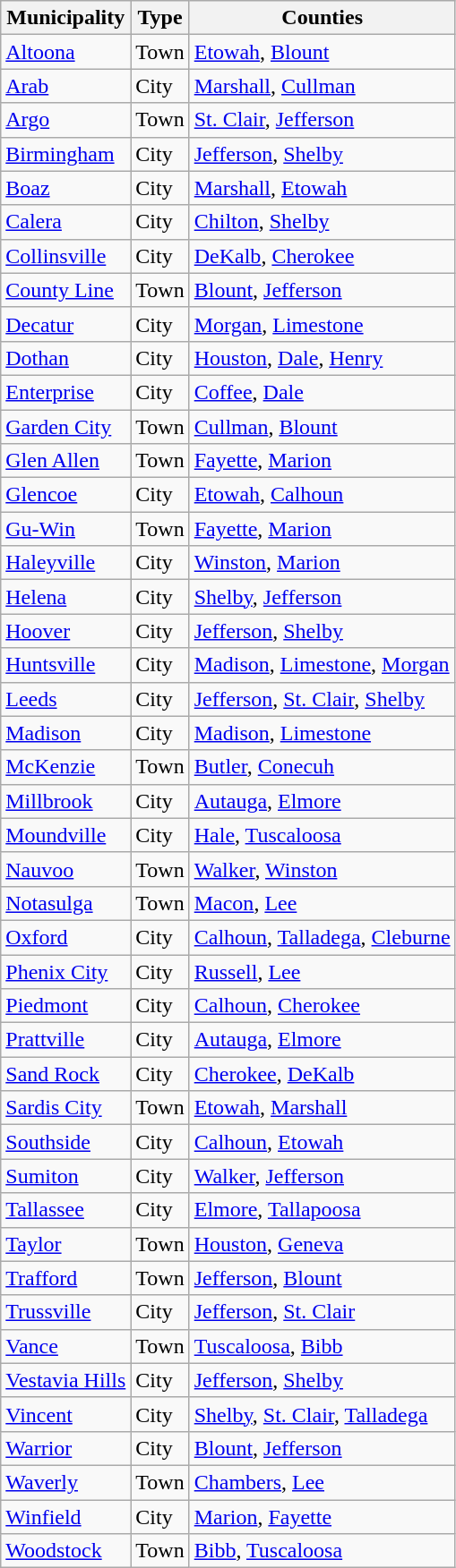<table class="wikitable sortable">
<tr>
<th>Municipality</th>
<th>Type</th>
<th>Counties</th>
</tr>
<tr>
<td><a href='#'>Altoona</a></td>
<td>Town</td>
<td><a href='#'>Etowah</a>, <a href='#'>Blount</a></td>
</tr>
<tr>
<td><a href='#'>Arab</a></td>
<td>City</td>
<td><a href='#'>Marshall</a>, <a href='#'>Cullman</a></td>
</tr>
<tr>
<td><a href='#'>Argo</a></td>
<td>Town</td>
<td><a href='#'>St. Clair</a>, <a href='#'>Jefferson</a></td>
</tr>
<tr>
<td><a href='#'>Birmingham</a></td>
<td>City</td>
<td><a href='#'>Jefferson</a>, <a href='#'>Shelby</a></td>
</tr>
<tr>
<td><a href='#'>Boaz</a></td>
<td>City</td>
<td><a href='#'>Marshall</a>, <a href='#'>Etowah</a></td>
</tr>
<tr>
<td><a href='#'>Calera</a></td>
<td>City</td>
<td><a href='#'>Chilton</a>, <a href='#'>Shelby</a></td>
</tr>
<tr>
<td><a href='#'>Collinsville</a></td>
<td>City</td>
<td><a href='#'>DeKalb</a>, <a href='#'>Cherokee</a></td>
</tr>
<tr>
<td><a href='#'>County Line</a></td>
<td>Town</td>
<td><a href='#'>Blount</a>, <a href='#'>Jefferson</a></td>
</tr>
<tr>
<td><a href='#'>Decatur</a></td>
<td>City</td>
<td><a href='#'>Morgan</a>, <a href='#'>Limestone</a></td>
</tr>
<tr>
<td><a href='#'>Dothan</a></td>
<td>City</td>
<td><a href='#'>Houston</a>, <a href='#'>Dale</a>, <a href='#'>Henry</a></td>
</tr>
<tr>
<td><a href='#'>Enterprise</a></td>
<td>City</td>
<td><a href='#'>Coffee</a>, <a href='#'>Dale</a></td>
</tr>
<tr>
<td><a href='#'>Garden City</a></td>
<td>Town</td>
<td><a href='#'>Cullman</a>, <a href='#'>Blount</a></td>
</tr>
<tr>
<td><a href='#'>Glen Allen</a></td>
<td>Town</td>
<td><a href='#'>Fayette</a>, <a href='#'>Marion</a></td>
</tr>
<tr>
<td><a href='#'>Glencoe</a></td>
<td>City</td>
<td><a href='#'>Etowah</a>, <a href='#'>Calhoun</a></td>
</tr>
<tr>
<td><a href='#'>Gu-Win</a></td>
<td>Town</td>
<td><a href='#'>Fayette</a>, <a href='#'>Marion</a></td>
</tr>
<tr>
<td><a href='#'>Haleyville</a></td>
<td>City</td>
<td><a href='#'>Winston</a>, <a href='#'>Marion</a></td>
</tr>
<tr>
<td><a href='#'>Helena</a></td>
<td>City</td>
<td><a href='#'>Shelby</a>, <a href='#'>Jefferson</a></td>
</tr>
<tr>
<td><a href='#'>Hoover</a></td>
<td>City</td>
<td><a href='#'>Jefferson</a>, <a href='#'>Shelby</a></td>
</tr>
<tr>
<td><a href='#'>Huntsville</a></td>
<td>City</td>
<td><a href='#'>Madison</a>, <a href='#'>Limestone</a>, <a href='#'>Morgan</a></td>
</tr>
<tr>
<td><a href='#'>Leeds</a></td>
<td>City</td>
<td><a href='#'>Jefferson</a>, <a href='#'>St. Clair</a>, <a href='#'>Shelby</a></td>
</tr>
<tr>
<td><a href='#'>Madison</a></td>
<td>City</td>
<td><a href='#'>Madison</a>, <a href='#'>Limestone</a></td>
</tr>
<tr>
<td><a href='#'>McKenzie</a></td>
<td>Town</td>
<td><a href='#'>Butler</a>, <a href='#'>Conecuh</a></td>
</tr>
<tr>
<td><a href='#'>Millbrook</a></td>
<td>City</td>
<td><a href='#'>Autauga</a>, <a href='#'>Elmore</a></td>
</tr>
<tr>
<td><a href='#'>Moundville</a></td>
<td>City</td>
<td><a href='#'>Hale</a>, <a href='#'>Tuscaloosa</a></td>
</tr>
<tr>
<td><a href='#'>Nauvoo</a></td>
<td>Town</td>
<td><a href='#'>Walker</a>, <a href='#'>Winston</a></td>
</tr>
<tr>
<td><a href='#'>Notasulga</a></td>
<td>Town</td>
<td><a href='#'>Macon</a>, <a href='#'>Lee</a></td>
</tr>
<tr>
<td><a href='#'>Oxford</a></td>
<td>City</td>
<td><a href='#'>Calhoun</a>, <a href='#'>Talladega</a>, <a href='#'>Cleburne</a></td>
</tr>
<tr>
<td><a href='#'>Phenix City</a></td>
<td>City</td>
<td><a href='#'>Russell</a>, <a href='#'>Lee</a></td>
</tr>
<tr>
<td><a href='#'>Piedmont</a></td>
<td>City</td>
<td><a href='#'>Calhoun</a>, <a href='#'>Cherokee</a></td>
</tr>
<tr>
<td><a href='#'>Prattville</a></td>
<td>City</td>
<td><a href='#'>Autauga</a>, <a href='#'>Elmore</a></td>
</tr>
<tr>
<td><a href='#'>Sand Rock</a></td>
<td>City</td>
<td><a href='#'>Cherokee</a>, <a href='#'>DeKalb</a></td>
</tr>
<tr>
<td><a href='#'>Sardis City</a></td>
<td>Town</td>
<td><a href='#'>Etowah</a>, <a href='#'>Marshall</a></td>
</tr>
<tr>
<td><a href='#'>Southside</a></td>
<td>City</td>
<td><a href='#'>Calhoun</a>, <a href='#'>Etowah</a></td>
</tr>
<tr>
<td><a href='#'>Sumiton</a></td>
<td>City</td>
<td><a href='#'>Walker</a>, <a href='#'>Jefferson</a></td>
</tr>
<tr>
<td><a href='#'>Tallassee</a></td>
<td>City</td>
<td><a href='#'>Elmore</a>, <a href='#'>Tallapoosa</a></td>
</tr>
<tr>
<td><a href='#'>Taylor</a></td>
<td>Town</td>
<td><a href='#'>Houston</a>, <a href='#'>Geneva</a></td>
</tr>
<tr>
<td><a href='#'>Trafford</a></td>
<td>Town</td>
<td><a href='#'>Jefferson</a>, <a href='#'>Blount</a></td>
</tr>
<tr>
<td><a href='#'>Trussville</a></td>
<td>City</td>
<td><a href='#'>Jefferson</a>, <a href='#'>St. Clair</a></td>
</tr>
<tr>
<td><a href='#'>Vance</a></td>
<td>Town</td>
<td><a href='#'>Tuscaloosa</a>, <a href='#'>Bibb</a></td>
</tr>
<tr>
<td><a href='#'>Vestavia Hills</a></td>
<td>City</td>
<td><a href='#'>Jefferson</a>, <a href='#'>Shelby</a></td>
</tr>
<tr>
<td><a href='#'>Vincent</a></td>
<td>City</td>
<td><a href='#'>Shelby</a>, <a href='#'>St. Clair</a>, <a href='#'>Talladega</a></td>
</tr>
<tr>
<td><a href='#'>Warrior</a></td>
<td>City</td>
<td><a href='#'>Blount</a>, <a href='#'>Jefferson</a></td>
</tr>
<tr>
<td><a href='#'>Waverly</a></td>
<td>Town</td>
<td><a href='#'>Chambers</a>, <a href='#'>Lee</a></td>
</tr>
<tr>
<td><a href='#'>Winfield</a></td>
<td>City</td>
<td><a href='#'>Marion</a>, <a href='#'>Fayette</a></td>
</tr>
<tr>
<td><a href='#'>Woodstock</a></td>
<td>Town</td>
<td><a href='#'>Bibb</a>, <a href='#'>Tuscaloosa</a></td>
</tr>
</table>
